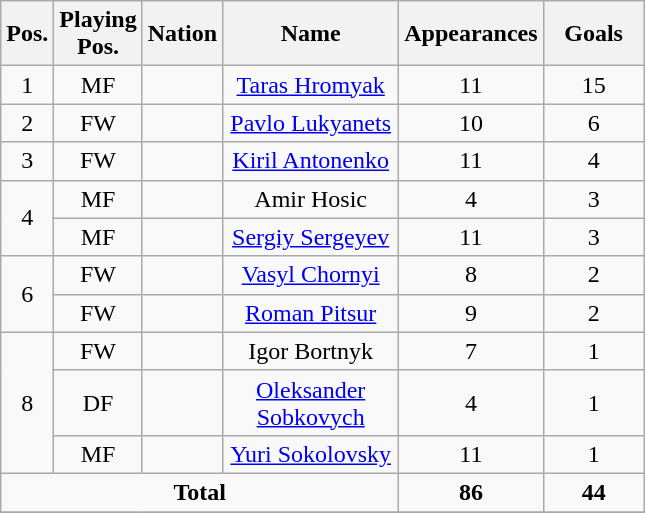<table class="wikitable sortable" style="font-size:100%; text-align:center">
<tr>
<th width=15>Pos.</th>
<th width=15>Playing Pos.</th>
<th width=15>Nation</th>
<th width=110>Name</th>
<th width=50>Appearances</th>
<th width=60>Goals</th>
</tr>
<tr>
<td>1</td>
<td>MF</td>
<td></td>
<td><a href='#'>Taras Hromyak</a></td>
<td>11</td>
<td>15</td>
</tr>
<tr>
<td>2</td>
<td>FW</td>
<td></td>
<td><a href='#'>Pavlo Lukyanets</a></td>
<td>10</td>
<td>6</td>
</tr>
<tr>
<td>3</td>
<td>FW</td>
<td></td>
<td><a href='#'>Kiril Antonenko</a></td>
<td>11</td>
<td>4</td>
</tr>
<tr>
<td rowspan=2>4</td>
<td>MF</td>
<td></td>
<td>Amir Hosic</td>
<td>4</td>
<td>3</td>
</tr>
<tr>
<td>MF</td>
<td></td>
<td><a href='#'>Sergiy Sergeyev</a></td>
<td>11</td>
<td>3</td>
</tr>
<tr>
<td rowspan=2>6</td>
<td>FW</td>
<td></td>
<td><a href='#'>Vasyl Chornyi</a></td>
<td>8</td>
<td>2</td>
</tr>
<tr>
<td>FW</td>
<td></td>
<td><a href='#'>Roman Pitsur</a></td>
<td>9</td>
<td>2</td>
</tr>
<tr>
<td rowspan=3>8</td>
<td>FW</td>
<td></td>
<td>Igor Bortnyk</td>
<td>7</td>
<td>1</td>
</tr>
<tr>
<td>DF</td>
<td></td>
<td><a href='#'>Oleksander Sobkovych</a></td>
<td>4</td>
<td>1</td>
</tr>
<tr>
<td>MF</td>
<td></td>
<td><a href='#'>Yuri Sokolovsky</a></td>
<td>11</td>
<td>1</td>
</tr>
<tr>
<td colspan=4><strong>Total</strong></td>
<td><strong>86</strong></td>
<td><strong>44</strong></td>
</tr>
<tr>
</tr>
</table>
